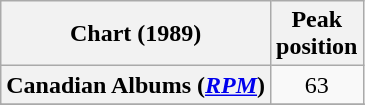<table class="wikitable sortable plainrowheaders" style="text-align:center">
<tr>
<th scope="col">Chart (1989)</th>
<th scope="col">Peak<br>position</th>
</tr>
<tr>
<th scope="row">Canadian Albums (<em><a href='#'>RPM</a></em>)</th>
<td>63</td>
</tr>
<tr>
</tr>
<tr>
</tr>
</table>
